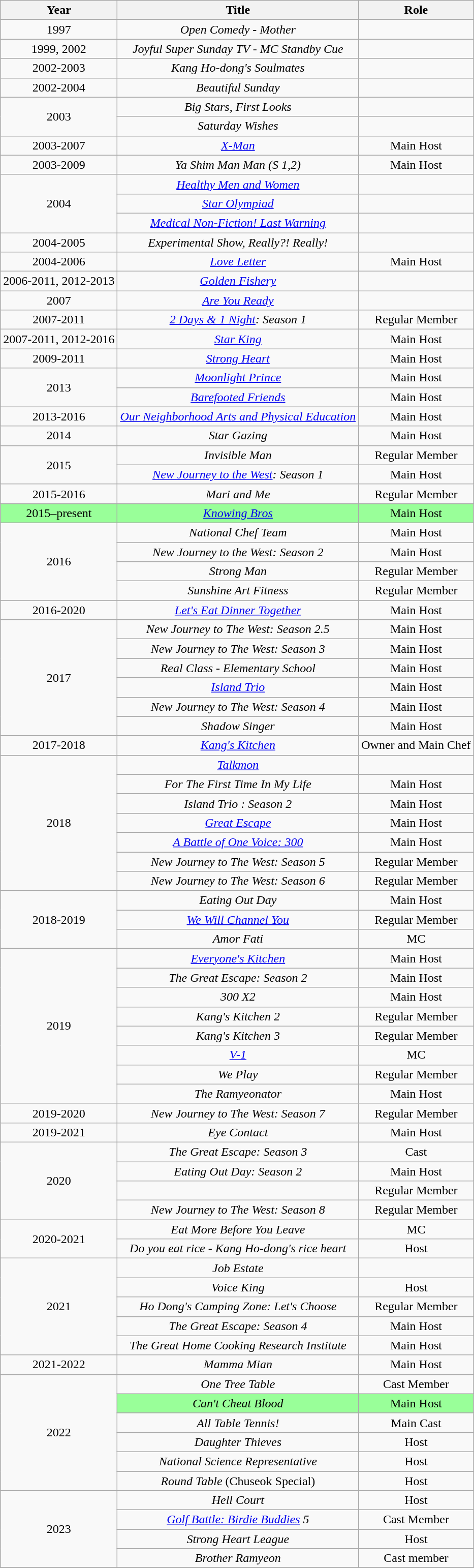<table class="wikitable plainrowheaders" style=text-align:center>
<tr>
<th scope="col">Year</th>
<th scope="col">Title</th>
<th scope="col">Role</th>
</tr>
<tr>
<td>1997</td>
<td><em>Open Comedy - Mother</em></td>
<td></td>
</tr>
<tr>
<td>1999, 2002</td>
<td><em>Joyful Super Sunday TV - MC Standby Cue</em></td>
<td></td>
</tr>
<tr>
<td>2002-2003</td>
<td><em>Kang Ho-dong's Soulmates</em></td>
<td></td>
</tr>
<tr>
<td>2002-2004</td>
<td><em>Beautiful Sunday</em></td>
<td></td>
</tr>
<tr>
<td rowspan=2>2003</td>
<td><em>Big Stars, First Looks</em></td>
<td></td>
</tr>
<tr>
<td><em>Saturday Wishes</em></td>
<td></td>
</tr>
<tr>
<td>2003-2007</td>
<td><em><a href='#'>X-Man</a></em></td>
<td>Main Host</td>
</tr>
<tr>
<td>2003-2009</td>
<td><em>Ya Shim Man Man (S 1,2)</em></td>
<td>Main Host</td>
</tr>
<tr>
<td rowspan=3>2004</td>
<td><em><a href='#'>Healthy Men and Women</a></em></td>
<td></td>
</tr>
<tr>
<td><em><a href='#'>Star Olympiad</a></em></td>
<td></td>
</tr>
<tr>
<td><em><a href='#'>Medical Non-Fiction! Last Warning</a></em></td>
<td></td>
</tr>
<tr>
<td>2004-2005</td>
<td><em>Experimental Show, Really?! Really!</em></td>
<td></td>
</tr>
<tr>
<td>2004-2006</td>
<td><em><a href='#'>Love Letter</a></em></td>
<td>Main Host</td>
</tr>
<tr>
<td>2006-2011, 2012-2013</td>
<td><em><a href='#'>Golden Fishery</a></em></td>
<td></td>
</tr>
<tr>
<td>2007</td>
<td><em><a href='#'>Are You Ready</a></em></td>
<td></td>
</tr>
<tr>
<td>2007-2011</td>
<td><em><a href='#'>2 Days & 1 Night</a>: Season 1</em></td>
<td>Regular Member</td>
</tr>
<tr>
<td>2007-2011, 2012-2016</td>
<td><em><a href='#'>Star King</a></em></td>
<td>Main Host</td>
</tr>
<tr>
<td>2009-2011</td>
<td><em><a href='#'>Strong Heart</a></em></td>
<td>Main Host</td>
</tr>
<tr>
<td rowspan=2>2013</td>
<td><em><a href='#'>Moonlight Prince</a></em></td>
<td>Main Host</td>
</tr>
<tr>
<td><em><a href='#'>Barefooted Friends</a></em></td>
<td>Main Host</td>
</tr>
<tr>
<td>2013-2016</td>
<td><em><a href='#'>Our Neighborhood Arts and Physical Education</a></em></td>
<td>Main Host</td>
</tr>
<tr>
<td>2014</td>
<td><em>Star Gazing</em></td>
<td>Main Host</td>
</tr>
<tr>
<td rowspan=2>2015</td>
<td><em>Invisible Man</em></td>
<td>Regular Member</td>
</tr>
<tr>
<td><em><a href='#'>New Journey to the West</a>: Season 1</em></td>
<td>Main Host</td>
</tr>
<tr>
<td>2015-2016</td>
<td><em>Mari and Me</em></td>
<td>Regular Member</td>
</tr>
<tr bgcolor="#99ff99">
<td>2015–present</td>
<td><em><a href='#'>Knowing Bros</a></em></td>
<td>Main Host</td>
</tr>
<tr>
<td rowspan=4>2016</td>
<td><em>National Chef Team</em></td>
<td>Main Host</td>
</tr>
<tr>
<td><em>New Journey to the West: Season 2</em></td>
<td>Main Host</td>
</tr>
<tr>
<td><em>Strong Man</em></td>
<td>Regular Member</td>
</tr>
<tr>
<td><em>Sunshine Art Fitness</em></td>
<td>Regular Member</td>
</tr>
<tr>
<td>2016-2020</td>
<td><em><a href='#'>Let's Eat Dinner Together</a></em></td>
<td>Main Host</td>
</tr>
<tr>
<td rowspan=6>2017</td>
<td><em>New Journey to The West: Season 2.5</em></td>
<td>Main Host</td>
</tr>
<tr>
<td><em>New Journey to The West: Season 3</em></td>
<td>Main Host</td>
</tr>
<tr>
<td><em>Real Class - Elementary School</em></td>
<td>Main Host</td>
</tr>
<tr>
<td><em><a href='#'>Island Trio</a></em></td>
<td>Main Host</td>
</tr>
<tr>
<td><em>New Journey to The West: Season 4</em></td>
<td>Main Host</td>
</tr>
<tr>
<td><em>Shadow Singer</em></td>
<td>Main Host</td>
</tr>
<tr>
<td>2017-2018</td>
<td><em><a href='#'>Kang's Kitchen</a></em></td>
<td>Owner and Main Chef</td>
</tr>
<tr>
<td rowspan=7>2018</td>
<td><em><a href='#'>Talkmon</a></em></td>
<td></td>
</tr>
<tr>
<td><em>For The First Time In My Life</em></td>
<td>Main Host</td>
</tr>
<tr>
<td><em>Island Trio : Season 2</em></td>
<td>Main Host</td>
</tr>
<tr>
<td><em><a href='#'>Great Escape</a></em></td>
<td>Main Host</td>
</tr>
<tr>
<td><em><a href='#'>A Battle of One Voice: 300</a></em></td>
<td>Main Host</td>
</tr>
<tr>
<td><em>New Journey to The West: Season 5</em></td>
<td>Regular Member</td>
</tr>
<tr>
<td><em>New Journey to The West: Season 6</em></td>
<td>Regular Member</td>
</tr>
<tr>
<td rowspan=3>2018-2019</td>
<td><em>Eating Out Day</em></td>
<td>Main Host</td>
</tr>
<tr>
<td><em><a href='#'>We Will Channel You</a></em></td>
<td>Regular Member</td>
</tr>
<tr>
<td><em>Amor Fati</em></td>
<td>MC</td>
</tr>
<tr>
<td rowspan=8>2019</td>
<td><em><a href='#'>Everyone's Kitchen</a></em></td>
<td>Main Host</td>
</tr>
<tr>
<td><em>The Great Escape: Season 2</em></td>
<td>Main Host</td>
</tr>
<tr>
<td><em>300 X2</em></td>
<td>Main Host</td>
</tr>
<tr>
<td><em>Kang's Kitchen 2</em></td>
<td>Regular Member</td>
</tr>
<tr>
<td><em>Kang's Kitchen 3</em></td>
<td>Regular Member</td>
</tr>
<tr>
<td><em><a href='#'>V-1</a></em></td>
<td>MC</td>
</tr>
<tr>
<td><em>We Play</em></td>
<td>Regular Member</td>
</tr>
<tr>
<td><em>The Ramyeonator</em></td>
<td>Main Host</td>
</tr>
<tr>
<td>2019-2020</td>
<td><em>New Journey to The West: Season 7</em></td>
<td>Regular Member</td>
</tr>
<tr>
<td>2019-2021</td>
<td><em>Eye Contact</em></td>
<td>Main Host</td>
</tr>
<tr>
<td rowspan=4>2020</td>
<td><em>The Great Escape: Season 3</em></td>
<td>Cast</td>
</tr>
<tr>
<td><em>Eating Out Day: Season 2</em></td>
<td>Main Host</td>
</tr>
<tr>
<td></td>
<td>Regular Member</td>
</tr>
<tr>
<td><em>New Journey to The West: Season 8</em></td>
<td>Regular Member</td>
</tr>
<tr>
<td rowspan=2>2020-2021</td>
<td><em>Eat More Before You Leave</em></td>
<td>MC</td>
</tr>
<tr>
<td><em>Do you eat rice - Kang Ho-dong's rice heart</em></td>
<td>Host</td>
</tr>
<tr>
<td rowspan=5>2021</td>
<td><em>Job Estate</em></td>
<td></td>
</tr>
<tr>
<td><em>Voice King</em></td>
<td>Host</td>
</tr>
<tr>
<td><em>Ho Dong's Camping Zone: Let's Choose</em></td>
<td>Regular Member</td>
</tr>
<tr>
<td><em>The Great Escape: Season 4</em></td>
<td>Main Host</td>
</tr>
<tr>
<td><em>The Great Home Cooking Research Institute</em></td>
<td>Main Host </td>
</tr>
<tr>
<td rowspan=1>2021-2022</td>
<td><em>Mamma Mian</em></td>
<td>Main Host</td>
</tr>
<tr>
<td rowspan=6>2022</td>
<td><em>One Tree Table</em></td>
<td>Cast Member</td>
</tr>
<tr bgcolor="#99ff99">
<td><em>Can't Cheat Blood</em></td>
<td>Main Host</td>
</tr>
<tr>
<td><em>All Table Tennis!</em></td>
<td>Main Cast</td>
</tr>
<tr>
<td><em>Daughter Thieves</em></td>
<td>Host</td>
</tr>
<tr>
<td><em>National Science Representative</em></td>
<td>Host  </td>
</tr>
<tr>
<td><em>Round Table</em> (Chuseok Special)</td>
<td>Host</td>
</tr>
<tr>
<td rowspan="4">2023</td>
<td><em>Hell Court</em></td>
<td>Host</td>
</tr>
<tr>
<td><em><a href='#'>Golf Battle: Birdie Buddies</a> 5</em></td>
<td>Cast Member</td>
</tr>
<tr>
<td><em>Strong Heart League</em></td>
<td>Host</td>
</tr>
<tr>
<td><em>Brother Ramyeon</em></td>
<td>Cast member</td>
</tr>
<tr>
</tr>
</table>
